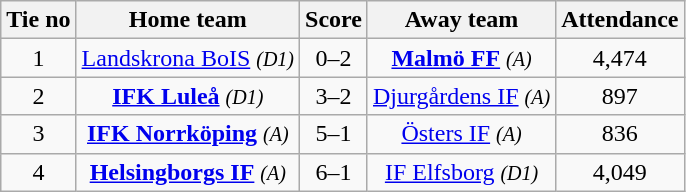<table class="wikitable" style="text-align:center">
<tr>
<th style= style="width:40px;">Tie no</th>
<th style= style="width:150px;">Home team</th>
<th style= style="width:60px;">Score</th>
<th style= style="width:150px;">Away team</th>
<th style= style="width:30px;">Attendance</th>
</tr>
<tr>
<td>1</td>
<td><a href='#'>Landskrona BoIS</a> <em><small>(D1)</small></em></td>
<td>0–2</td>
<td><strong><a href='#'>Malmö FF</a></strong> <em><small>(A)</small></em></td>
<td>4,474</td>
</tr>
<tr>
<td>2</td>
<td><strong><a href='#'>IFK Luleå</a></strong> <em><small>(D1)</small></em></td>
<td>3–2</td>
<td><a href='#'>Djurgårdens IF</a> <em><small>(A)</small></em></td>
<td>897</td>
</tr>
<tr>
<td>3</td>
<td><strong><a href='#'>IFK Norrköping</a></strong> <em><small>(A)</small></em></td>
<td>5–1</td>
<td><a href='#'>Östers IF</a> <em><small>(A)</small></em></td>
<td>836</td>
</tr>
<tr>
<td>4</td>
<td><strong><a href='#'>Helsingborgs IF</a></strong> <em><small>(A)</small></em></td>
<td>6–1</td>
<td><a href='#'>IF Elfsborg</a> <em><small>(D1)</small></em></td>
<td>4,049</td>
</tr>
</table>
